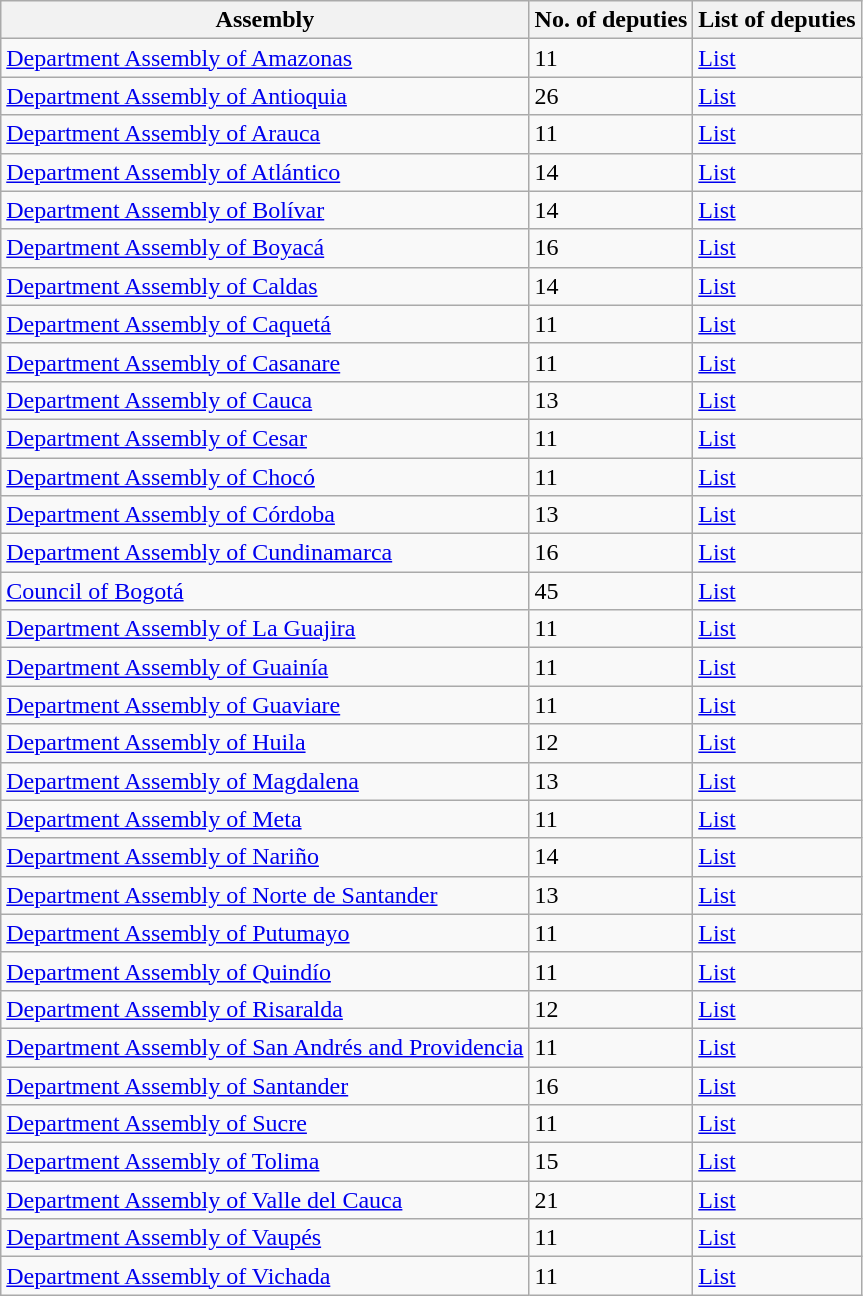<table class="wikitable sortable">
<tr>
<th>Assembly</th>
<th>No. of deputies</th>
<th>List of deputies</th>
</tr>
<tr>
<td><a href='#'>Department Assembly of Amazonas</a></td>
<td>11</td>
<td><a href='#'>List</a></td>
</tr>
<tr>
<td><a href='#'>Department Assembly of Antioquia</a></td>
<td>26</td>
<td><a href='#'>List</a></td>
</tr>
<tr>
<td><a href='#'>Department Assembly of Arauca</a></td>
<td>11</td>
<td><a href='#'>List</a></td>
</tr>
<tr>
<td><a href='#'>Department Assembly of Atlántico</a></td>
<td>14</td>
<td><a href='#'>List</a></td>
</tr>
<tr>
<td><a href='#'>Department Assembly of Bolívar</a></td>
<td>14</td>
<td><a href='#'>List</a></td>
</tr>
<tr>
<td><a href='#'>Department Assembly of Boyacá</a></td>
<td>16</td>
<td><a href='#'>List</a></td>
</tr>
<tr>
<td><a href='#'>Department Assembly of Caldas</a></td>
<td>14</td>
<td><a href='#'>List</a></td>
</tr>
<tr>
<td><a href='#'>Department Assembly of Caquetá</a></td>
<td>11</td>
<td><a href='#'>List</a></td>
</tr>
<tr>
<td><a href='#'>Department Assembly of Casanare</a></td>
<td>11</td>
<td><a href='#'>List</a></td>
</tr>
<tr>
<td><a href='#'>Department Assembly of Cauca</a></td>
<td>13</td>
<td><a href='#'>List</a></td>
</tr>
<tr>
<td><a href='#'>Department Assembly of Cesar</a></td>
<td>11</td>
<td><a href='#'>List</a></td>
</tr>
<tr>
<td><a href='#'>Department Assembly of Chocó</a></td>
<td>11</td>
<td><a href='#'>List</a></td>
</tr>
<tr>
<td><a href='#'>Department Assembly of Córdoba</a></td>
<td>13</td>
<td><a href='#'>List</a></td>
</tr>
<tr>
<td><a href='#'>Department Assembly of Cundinamarca</a></td>
<td>16</td>
<td><a href='#'>List</a></td>
</tr>
<tr>
<td><a href='#'>Council of Bogotá</a></td>
<td>45</td>
<td><a href='#'>List</a></td>
</tr>
<tr>
<td><a href='#'>Department Assembly of La Guajira</a></td>
<td>11</td>
<td><a href='#'>List</a></td>
</tr>
<tr>
<td><a href='#'>Department Assembly of Guainía</a></td>
<td>11</td>
<td><a href='#'>List</a></td>
</tr>
<tr>
<td><a href='#'>Department Assembly of Guaviare</a></td>
<td>11</td>
<td><a href='#'>List</a></td>
</tr>
<tr>
<td><a href='#'>Department Assembly of Huila</a></td>
<td>12</td>
<td><a href='#'>List</a></td>
</tr>
<tr>
<td><a href='#'>Department Assembly of Magdalena</a></td>
<td>13</td>
<td><a href='#'>List</a></td>
</tr>
<tr>
<td><a href='#'>Department Assembly of Meta</a></td>
<td>11</td>
<td><a href='#'>List</a></td>
</tr>
<tr>
<td><a href='#'>Department Assembly of Nariño</a></td>
<td>14</td>
<td><a href='#'>List</a></td>
</tr>
<tr>
<td><a href='#'>Department Assembly of Norte de Santander</a></td>
<td>13</td>
<td><a href='#'>List</a></td>
</tr>
<tr>
<td><a href='#'>Department Assembly of Putumayo</a></td>
<td>11</td>
<td><a href='#'>List</a></td>
</tr>
<tr>
<td><a href='#'>Department Assembly of Quindío</a></td>
<td>11</td>
<td><a href='#'>List</a></td>
</tr>
<tr>
<td><a href='#'>Department Assembly of Risaralda</a></td>
<td>12</td>
<td><a href='#'>List</a></td>
</tr>
<tr>
<td><a href='#'>Department Assembly of San Andrés and Providencia</a></td>
<td>11</td>
<td><a href='#'>List</a></td>
</tr>
<tr>
<td><a href='#'>Department Assembly of Santander</a></td>
<td>16</td>
<td><a href='#'>List</a></td>
</tr>
<tr>
<td><a href='#'>Department Assembly of Sucre</a></td>
<td>11</td>
<td><a href='#'>List</a></td>
</tr>
<tr>
<td><a href='#'>Department Assembly of Tolima</a></td>
<td>15</td>
<td><a href='#'>List</a></td>
</tr>
<tr>
<td><a href='#'>Department Assembly of Valle del Cauca</a></td>
<td>21</td>
<td><a href='#'>List</a></td>
</tr>
<tr>
<td><a href='#'>Department Assembly of Vaupés</a></td>
<td>11</td>
<td><a href='#'>List</a></td>
</tr>
<tr>
<td><a href='#'>Department Assembly of Vichada</a></td>
<td>11</td>
<td><a href='#'>List</a></td>
</tr>
</table>
